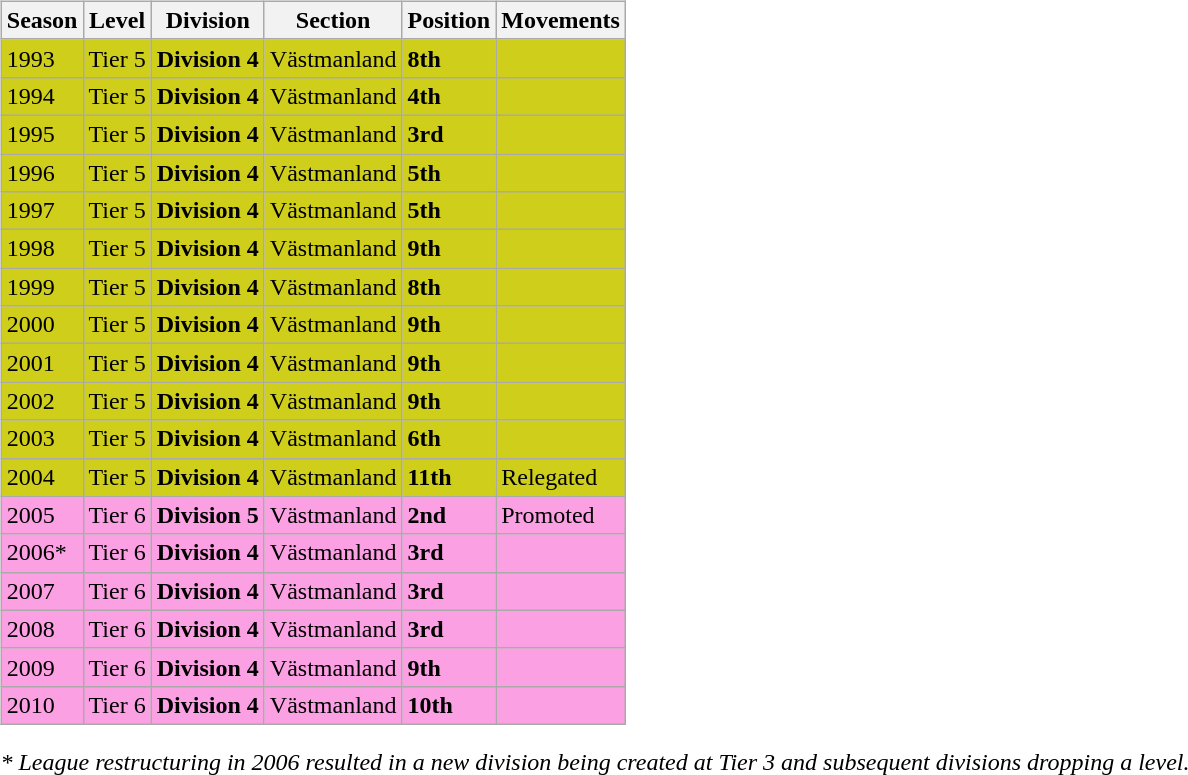<table>
<tr>
<td valign="top" width=0%><br><table class="wikitable">
<tr style="background:#f0f6fa;">
<th><strong>Season</strong></th>
<th><strong>Level</strong></th>
<th><strong>Division</strong></th>
<th><strong>Section</strong></th>
<th><strong>Position</strong></th>
<th><strong>Movements</strong></th>
</tr>
<tr>
<td style="background:#CECE1B;">1993</td>
<td style="background:#CECE1B;">Tier 5</td>
<td style="background:#CECE1B;"><strong>Division 4</strong></td>
<td style="background:#CECE1B;">Västmanland</td>
<td style="background:#CECE1B;"><strong>8th</strong></td>
<td style="background:#CECE1B;"></td>
</tr>
<tr>
<td style="background:#CECE1B;">1994</td>
<td style="background:#CECE1B;">Tier 5</td>
<td style="background:#CECE1B;"><strong>Division 4</strong></td>
<td style="background:#CECE1B;">Västmanland</td>
<td style="background:#CECE1B;"><strong>4th</strong></td>
<td style="background:#CECE1B;"></td>
</tr>
<tr>
<td style="background:#CECE1B;">1995</td>
<td style="background:#CECE1B;">Tier 5</td>
<td style="background:#CECE1B;"><strong>Division 4</strong></td>
<td style="background:#CECE1B;">Västmanland</td>
<td style="background:#CECE1B;"><strong>3rd</strong></td>
<td style="background:#CECE1B;"></td>
</tr>
<tr>
<td style="background:#CECE1B;">1996</td>
<td style="background:#CECE1B;">Tier 5</td>
<td style="background:#CECE1B;"><strong>Division 4</strong></td>
<td style="background:#CECE1B;">Västmanland</td>
<td style="background:#CECE1B;"><strong>5th</strong></td>
<td style="background:#CECE1B;"></td>
</tr>
<tr>
<td style="background:#CECE1B;">1997</td>
<td style="background:#CECE1B;">Tier 5</td>
<td style="background:#CECE1B;"><strong>Division 4</strong></td>
<td style="background:#CECE1B;">Västmanland</td>
<td style="background:#CECE1B;"><strong>5th</strong></td>
<td style="background:#CECE1B;"></td>
</tr>
<tr>
<td style="background:#CECE1B;">1998</td>
<td style="background:#CECE1B;">Tier 5</td>
<td style="background:#CECE1B;"><strong>Division 4</strong></td>
<td style="background:#CECE1B;">Västmanland</td>
<td style="background:#CECE1B;"><strong>9th</strong></td>
<td style="background:#CECE1B;"></td>
</tr>
<tr>
<td style="background:#CECE1B;">1999</td>
<td style="background:#CECE1B;">Tier 5</td>
<td style="background:#CECE1B;"><strong>Division 4</strong></td>
<td style="background:#CECE1B;">Västmanland</td>
<td style="background:#CECE1B;"><strong>8th</strong></td>
<td style="background:#CECE1B;"></td>
</tr>
<tr>
<td style="background:#CECE1B;">2000</td>
<td style="background:#CECE1B;">Tier 5</td>
<td style="background:#CECE1B;"><strong>Division 4</strong></td>
<td style="background:#CECE1B;">Västmanland</td>
<td style="background:#CECE1B;"><strong>9th</strong></td>
<td style="background:#CECE1B;"></td>
</tr>
<tr>
<td style="background:#CECE1B;">2001</td>
<td style="background:#CECE1B;">Tier 5</td>
<td style="background:#CECE1B;"><strong>Division 4</strong></td>
<td style="background:#CECE1B;">Västmanland</td>
<td style="background:#CECE1B;"><strong>9th</strong></td>
<td style="background:#CECE1B;"></td>
</tr>
<tr>
<td style="background:#CECE1B;">2002</td>
<td style="background:#CECE1B;">Tier 5</td>
<td style="background:#CECE1B;"><strong>Division 4</strong></td>
<td style="background:#CECE1B;">Västmanland</td>
<td style="background:#CECE1B;"><strong>9th</strong></td>
<td style="background:#CECE1B;"></td>
</tr>
<tr>
<td style="background:#CECE1B;">2003</td>
<td style="background:#CECE1B;">Tier 5</td>
<td style="background:#CECE1B;"><strong>Division 4</strong></td>
<td style="background:#CECE1B;">Västmanland</td>
<td style="background:#CECE1B;"><strong>6th</strong></td>
<td style="background:#CECE1B;"></td>
</tr>
<tr>
<td style="background:#CECE1B;">2004</td>
<td style="background:#CECE1B;">Tier 5</td>
<td style="background:#CECE1B;"><strong>Division 4</strong></td>
<td style="background:#CECE1B;">Västmanland</td>
<td style="background:#CECE1B;"><strong>11th</strong></td>
<td style="background:#CECE1B;">Relegated</td>
</tr>
<tr>
<td style="background:#FBA0E3;">2005</td>
<td style="background:#FBA0E3;">Tier 6</td>
<td style="background:#FBA0E3;"><strong>Division 5</strong></td>
<td style="background:#FBA0E3;">Västmanland</td>
<td style="background:#FBA0E3;"><strong>2nd</strong></td>
<td style="background:#FBA0E3;">Promoted</td>
</tr>
<tr>
<td style="background:#FBA0E3;">2006*</td>
<td style="background:#FBA0E3;">Tier 6</td>
<td style="background:#FBA0E3;"><strong>Division 4</strong></td>
<td style="background:#FBA0E3;">Västmanland</td>
<td style="background:#FBA0E3;"><strong>3rd</strong></td>
<td style="background:#FBA0E3;"></td>
</tr>
<tr>
<td style="background:#FBA0E3;">2007</td>
<td style="background:#FBA0E3;">Tier 6</td>
<td style="background:#FBA0E3;"><strong>Division 4</strong></td>
<td style="background:#FBA0E3;">Västmanland</td>
<td style="background:#FBA0E3;"><strong>3rd</strong></td>
<td style="background:#FBA0E3;"></td>
</tr>
<tr>
<td style="background:#FBA0E3;">2008</td>
<td style="background:#FBA0E3;">Tier 6</td>
<td style="background:#FBA0E3;"><strong>Division 4</strong></td>
<td style="background:#FBA0E3;">Västmanland</td>
<td style="background:#FBA0E3;"><strong>3rd</strong></td>
<td style="background:#FBA0E3;"></td>
</tr>
<tr>
<td style="background:#FBA0E3;">2009</td>
<td style="background:#FBA0E3;">Tier 6</td>
<td style="background:#FBA0E3;"><strong>Division 4</strong></td>
<td style="background:#FBA0E3;">Västmanland</td>
<td style="background:#FBA0E3;"><strong>9th</strong></td>
<td style="background:#FBA0E3;"></td>
</tr>
<tr>
<td style="background:#FBA0E3;">2010</td>
<td style="background:#FBA0E3;">Tier 6</td>
<td style="background:#FBA0E3;"><strong>Division 4</strong></td>
<td style="background:#FBA0E3;">Västmanland</td>
<td style="background:#FBA0E3;"><strong>10th</strong></td>
<td style="background:#FBA0E3;"></td>
</tr>
</table>
<em>* League restructuring in 2006 resulted in a new division being created at Tier 3 and subsequent divisions dropping a level.</em> 

</td>
</tr>
</table>
